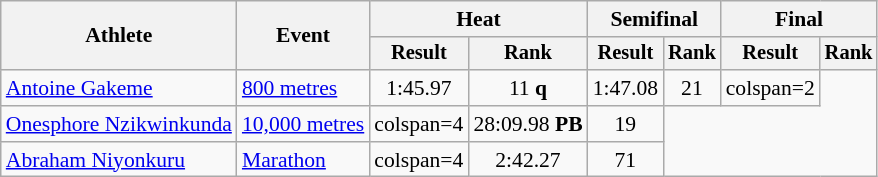<table class="wikitable" style="font-size:90%">
<tr>
<th rowspan="2">Athlete</th>
<th rowspan="2">Event</th>
<th colspan="2">Heat</th>
<th colspan="2">Semifinal</th>
<th colspan="2">Final</th>
</tr>
<tr style="font-size:95%">
<th>Result</th>
<th>Rank</th>
<th>Result</th>
<th>Rank</th>
<th>Result</th>
<th>Rank</th>
</tr>
<tr style=text-align:center>
<td style=text-align:left><a href='#'>Antoine Gakeme</a></td>
<td style=text-align:left><a href='#'>800 metres</a></td>
<td>1:45.97</td>
<td>11 <strong>q</strong></td>
<td>1:47.08</td>
<td>21</td>
<td>colspan=2</td>
</tr>
<tr style=text-align:center>
<td style=text-align:left><a href='#'>Onesphore Nzikwinkunda</a></td>
<td style=text-align:left><a href='#'>10,000 metres</a></td>
<td>colspan=4</td>
<td>28:09.98 <strong>PB</strong></td>
<td>19</td>
</tr>
<tr style=text-align:center>
<td style=text-align:left><a href='#'>Abraham Niyonkuru</a></td>
<td style=text-align:left><a href='#'>Marathon</a></td>
<td>colspan=4</td>
<td>2:42.27</td>
<td>71</td>
</tr>
</table>
